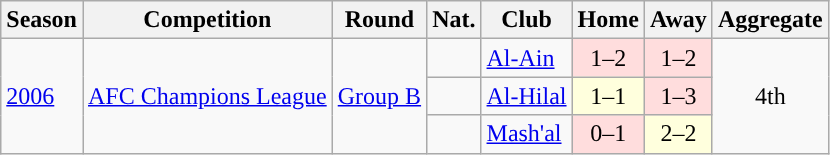<table class="wikitable">
<tr>
<th>Season</th>
<th>Competition</th>
<th>Round</th>
<th>Nat.</th>
<th>Club</th>
<th>Home</th>
<th>Away</th>
<th>Aggregate</th>
</tr>
<tr>
<td rowspan="6"><a href='#'>2006</a></td>
<td rowspan="6"><a href='#'>AFC Champions League</a></td>
<td rowspan="3"><a href='#'>Group B</a></td>
<td></td>
<td><a href='#'>Al-Ain</a></td>
<td style="text-align:center; background:#fdd;">1–2</td>
<td style="text-align:center; background:#fdd;">1–2</td>
<td rowspan="3" style="text-align:center;">4th</td>
</tr>
<tr>
<td></td>
<td><a href='#'>Al-Hilal</a></td>
<td style="text-align:center; background:#ffd;">1–1</td>
<td style="text-align:center; background:#fdd;">1–3</td>
</tr>
<tr>
<td></td>
<td><a href='#'>Mash'al</a></td>
<td style="text-align:center; background:#fdd;">0–1</td>
<td style="text-align:center; background:#ffd;">2–2</td>
</tr>
</table>
